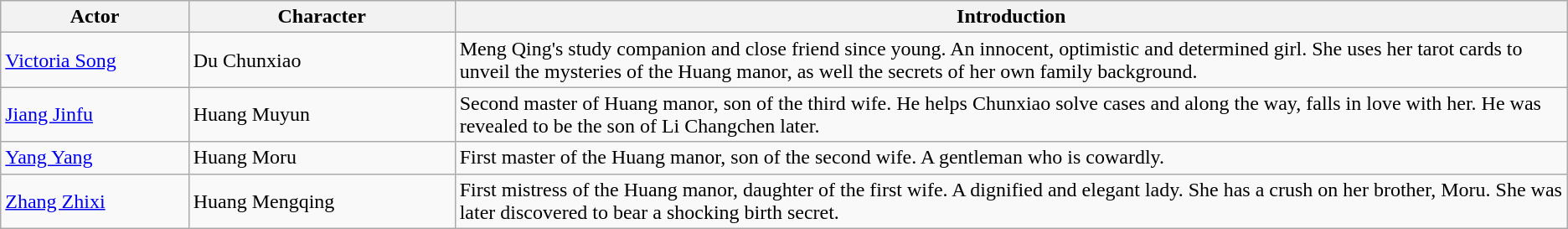<table class="wikitable">
<tr>
<th style="width:12%">Actor</th>
<th style="width:17%">Character</th>
<th>Introduction</th>
</tr>
<tr>
<td><a href='#'>Victoria Song</a></td>
<td>Du Chunxiao</td>
<td>Meng Qing's study companion and close friend since young. An innocent, optimistic and determined girl. She uses her tarot cards to unveil the mysteries of the Huang manor, as well the secrets of her own family background.</td>
</tr>
<tr>
<td><a href='#'>Jiang Jinfu</a></td>
<td>Huang Muyun</td>
<td>Second master of Huang manor, son of the third wife. He helps Chunxiao solve cases and along the way, falls in love with her. He was revealed to be the son of Li Changchen later.</td>
</tr>
<tr>
<td><a href='#'>Yang Yang</a></td>
<td>Huang Moru</td>
<td>First master of the Huang manor, son of the second wife. A gentleman who is cowardly.</td>
</tr>
<tr>
<td><a href='#'>Zhang Zhixi</a></td>
<td>Huang Mengqing</td>
<td>First mistress of the Huang manor, daughter of the first wife. A dignified and elegant lady. She has a crush on her brother, Moru. She was later discovered to bear a shocking birth secret.</td>
</tr>
</table>
